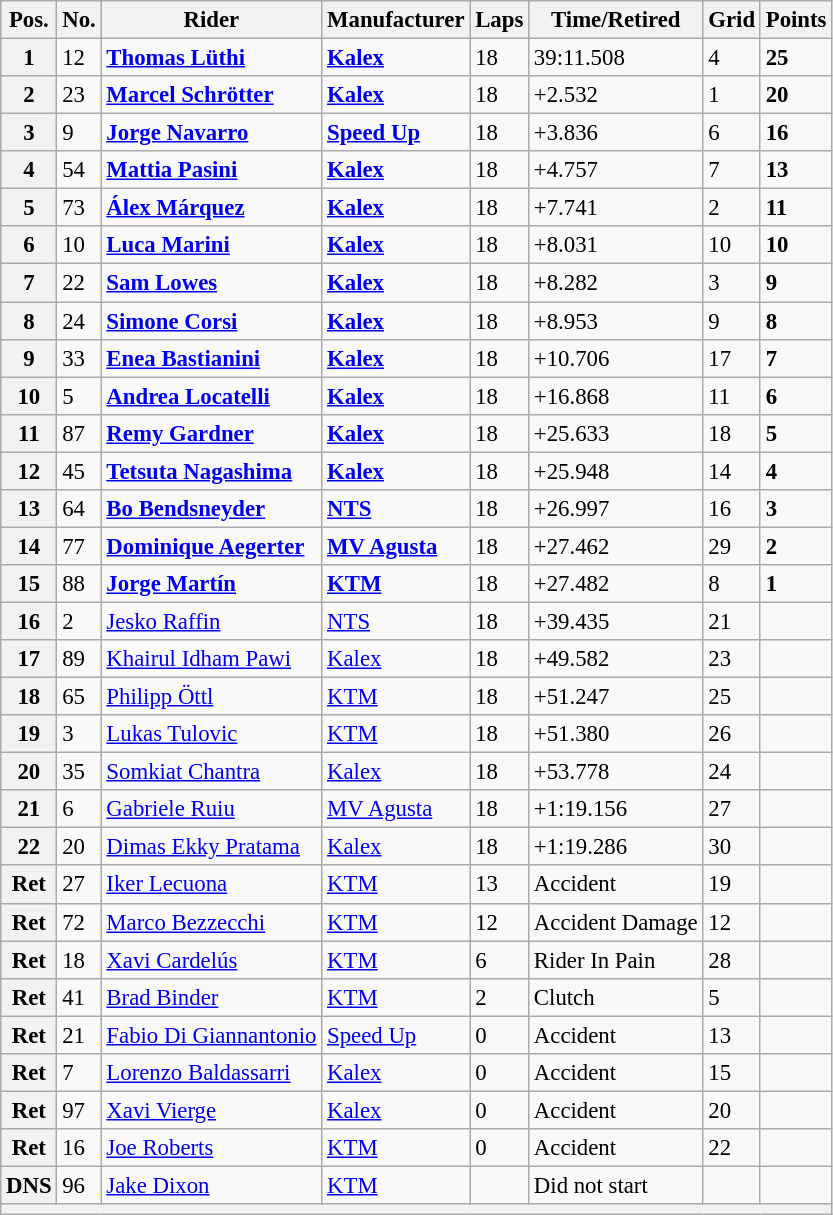<table class="wikitable" style="font-size: 95%;">
<tr>
<th>Pos.</th>
<th>No.</th>
<th>Rider</th>
<th>Manufacturer</th>
<th>Laps</th>
<th>Time/Retired</th>
<th>Grid</th>
<th>Points</th>
</tr>
<tr>
<th>1</th>
<td>12</td>
<td> <strong><a href='#'>Thomas Lüthi</a></strong></td>
<td><strong><a href='#'>Kalex</a></strong></td>
<td>18</td>
<td>39:11.508</td>
<td>4</td>
<td><strong>25</strong></td>
</tr>
<tr>
<th>2</th>
<td>23</td>
<td> <strong><a href='#'>Marcel Schrötter</a></strong></td>
<td><strong><a href='#'>Kalex</a></strong></td>
<td>18</td>
<td>+2.532</td>
<td>1</td>
<td><strong>20</strong></td>
</tr>
<tr>
<th>3</th>
<td>9</td>
<td> <strong><a href='#'>Jorge Navarro</a></strong></td>
<td><strong><a href='#'>Speed Up</a></strong></td>
<td>18</td>
<td>+3.836</td>
<td>6</td>
<td><strong>16</strong></td>
</tr>
<tr>
<th>4</th>
<td>54</td>
<td> <strong><a href='#'>Mattia Pasini</a></strong></td>
<td><strong><a href='#'>Kalex</a></strong></td>
<td>18</td>
<td>+4.757</td>
<td>7</td>
<td><strong>13</strong></td>
</tr>
<tr>
<th>5</th>
<td>73</td>
<td> <strong><a href='#'>Álex Márquez</a></strong></td>
<td><strong><a href='#'>Kalex</a></strong></td>
<td>18</td>
<td>+7.741</td>
<td>2</td>
<td><strong>11</strong></td>
</tr>
<tr>
<th>6</th>
<td>10</td>
<td> <strong><a href='#'>Luca Marini</a></strong></td>
<td><strong><a href='#'>Kalex</a></strong></td>
<td>18</td>
<td>+8.031</td>
<td>10</td>
<td><strong>10</strong></td>
</tr>
<tr>
<th>7</th>
<td>22</td>
<td> <strong><a href='#'>Sam Lowes</a></strong></td>
<td><strong><a href='#'>Kalex</a></strong></td>
<td>18</td>
<td>+8.282</td>
<td>3</td>
<td><strong>9</strong></td>
</tr>
<tr>
<th>8</th>
<td>24</td>
<td> <strong><a href='#'>Simone Corsi</a></strong></td>
<td><strong><a href='#'>Kalex</a></strong></td>
<td>18</td>
<td>+8.953</td>
<td>9</td>
<td><strong>8</strong></td>
</tr>
<tr>
<th>9</th>
<td>33</td>
<td> <strong><a href='#'>Enea Bastianini</a></strong></td>
<td><strong><a href='#'>Kalex</a></strong></td>
<td>18</td>
<td>+10.706</td>
<td>17</td>
<td><strong>7</strong></td>
</tr>
<tr>
<th>10</th>
<td>5</td>
<td> <strong><a href='#'>Andrea Locatelli</a></strong></td>
<td><strong><a href='#'>Kalex</a></strong></td>
<td>18</td>
<td>+16.868</td>
<td>11</td>
<td><strong>6</strong></td>
</tr>
<tr>
<th>11</th>
<td>87</td>
<td> <strong><a href='#'>Remy Gardner</a></strong></td>
<td><strong><a href='#'>Kalex</a></strong></td>
<td>18</td>
<td>+25.633</td>
<td>18</td>
<td><strong>5</strong></td>
</tr>
<tr>
<th>12</th>
<td>45</td>
<td> <strong><a href='#'>Tetsuta Nagashima</a></strong></td>
<td><strong><a href='#'>Kalex</a></strong></td>
<td>18</td>
<td>+25.948</td>
<td>14</td>
<td><strong>4</strong></td>
</tr>
<tr>
<th>13</th>
<td>64</td>
<td> <strong><a href='#'>Bo Bendsneyder</a></strong></td>
<td><strong><a href='#'>NTS</a></strong></td>
<td>18</td>
<td>+26.997</td>
<td>16</td>
<td><strong>3</strong></td>
</tr>
<tr>
<th>14</th>
<td>77</td>
<td> <strong><a href='#'>Dominique Aegerter</a></strong></td>
<td><strong><a href='#'>MV Agusta</a></strong></td>
<td>18</td>
<td>+27.462</td>
<td>29</td>
<td><strong>2</strong></td>
</tr>
<tr>
<th>15</th>
<td>88</td>
<td> <strong><a href='#'>Jorge Martín</a></strong></td>
<td><strong><a href='#'>KTM</a></strong></td>
<td>18</td>
<td>+27.482</td>
<td>8</td>
<td><strong>1</strong></td>
</tr>
<tr>
<th>16</th>
<td>2</td>
<td> <a href='#'>Jesko Raffin</a></td>
<td><a href='#'>NTS</a></td>
<td>18</td>
<td>+39.435</td>
<td>21</td>
<td></td>
</tr>
<tr>
<th>17</th>
<td>89</td>
<td> <a href='#'>Khairul Idham Pawi</a></td>
<td><a href='#'>Kalex</a></td>
<td>18</td>
<td>+49.582</td>
<td>23</td>
<td></td>
</tr>
<tr>
<th>18</th>
<td>65</td>
<td> <a href='#'>Philipp Öttl</a></td>
<td><a href='#'>KTM</a></td>
<td>18</td>
<td>+51.247</td>
<td>25</td>
<td></td>
</tr>
<tr>
<th>19</th>
<td>3</td>
<td> <a href='#'>Lukas Tulovic</a></td>
<td><a href='#'>KTM</a></td>
<td>18</td>
<td>+51.380</td>
<td>26</td>
<td></td>
</tr>
<tr>
<th>20</th>
<td>35</td>
<td> <a href='#'>Somkiat Chantra</a></td>
<td><a href='#'>Kalex</a></td>
<td>18</td>
<td>+53.778</td>
<td>24</td>
<td></td>
</tr>
<tr>
<th>21</th>
<td>6</td>
<td> <a href='#'>Gabriele Ruiu</a></td>
<td><a href='#'>MV Agusta</a></td>
<td>18</td>
<td>+1:19.156</td>
<td>27</td>
<td></td>
</tr>
<tr>
<th>22</th>
<td>20</td>
<td> <a href='#'>Dimas Ekky Pratama</a></td>
<td><a href='#'>Kalex</a></td>
<td>18</td>
<td>+1:19.286</td>
<td>30</td>
<td></td>
</tr>
<tr>
<th>Ret</th>
<td>27</td>
<td> <a href='#'>Iker Lecuona</a></td>
<td><a href='#'>KTM</a></td>
<td>13</td>
<td>Accident</td>
<td>19</td>
<td></td>
</tr>
<tr>
<th>Ret</th>
<td>72</td>
<td> <a href='#'>Marco Bezzecchi</a></td>
<td><a href='#'>KTM</a></td>
<td>12</td>
<td>Accident Damage</td>
<td>12</td>
<td></td>
</tr>
<tr>
<th>Ret</th>
<td>18</td>
<td> <a href='#'>Xavi Cardelús</a></td>
<td><a href='#'>KTM</a></td>
<td>6</td>
<td>Rider In Pain</td>
<td>28</td>
<td></td>
</tr>
<tr>
<th>Ret</th>
<td>41</td>
<td> <a href='#'>Brad Binder</a></td>
<td><a href='#'>KTM</a></td>
<td>2</td>
<td>Clutch</td>
<td>5</td>
<td></td>
</tr>
<tr>
<th>Ret</th>
<td>21</td>
<td> <a href='#'>Fabio Di Giannantonio</a></td>
<td><a href='#'>Speed Up</a></td>
<td>0</td>
<td>Accident</td>
<td>13</td>
<td></td>
</tr>
<tr>
<th>Ret</th>
<td>7</td>
<td> <a href='#'>Lorenzo Baldassarri</a></td>
<td><a href='#'>Kalex</a></td>
<td>0</td>
<td>Accident</td>
<td>15</td>
<td></td>
</tr>
<tr>
<th>Ret</th>
<td>97</td>
<td> <a href='#'>Xavi Vierge</a></td>
<td><a href='#'>Kalex</a></td>
<td>0</td>
<td>Accident</td>
<td>20</td>
<td></td>
</tr>
<tr>
<th>Ret</th>
<td>16</td>
<td> <a href='#'>Joe Roberts</a></td>
<td><a href='#'>KTM</a></td>
<td>0</td>
<td>Accident</td>
<td>22</td>
<td></td>
</tr>
<tr>
<th>DNS</th>
<td>96</td>
<td> <a href='#'>Jake Dixon</a></td>
<td><a href='#'>KTM</a></td>
<td></td>
<td>Did not start</td>
<td></td>
<td></td>
</tr>
<tr>
<th colspan=8></th>
</tr>
</table>
